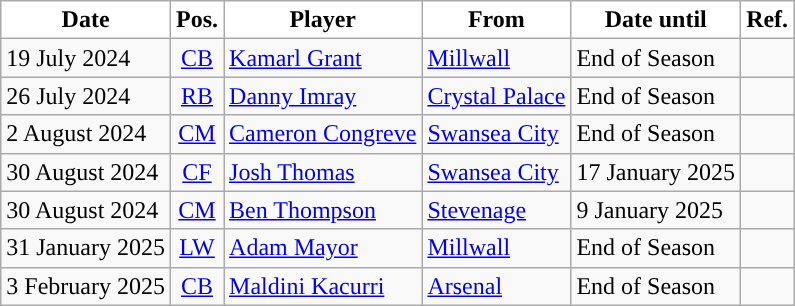<table class="wikitable plainrowheaders sortable">
<tr>
<th style="background-color:#FFFFFF; color:#000000; ">Date</th>
<th style="background-color:#FFFFFF; color:#000000; ">Pos.</th>
<th style="background-color:#FFFFFF; color:#000000; ">Player</th>
<th style="background-color:#FFFFFF; color:#000000; ">From</th>
<th style="background-color:#FFFFFF; color:#000000; ">Date until</th>
<th style="background-color:#FFFFFF; color:#000000; ">Ref.</th>
</tr>
<tr>
<td>19 July 2024</td>
<td style="text-align:center;"><a href='#'>CB</a></td>
<td> <a href='#'>Kamarl Grant</a></td>
<td> <a href='#'>Millwall</a></td>
<td>End of Season</td>
<td></td>
</tr>
<tr>
<td>26 July 2024</td>
<td style="text-align:center;"><a href='#'>RB</a></td>
<td> <a href='#'>Danny Imray</a></td>
<td> <a href='#'>Crystal Palace</a></td>
<td>End of Season</td>
<td></td>
</tr>
<tr>
<td>2 August 2024</td>
<td style="text-align:center;"><a href='#'>CM</a></td>
<td> <a href='#'>Cameron Congreve</a></td>
<td> <a href='#'>Swansea City</a></td>
<td>End of Season</td>
<td></td>
</tr>
<tr>
<td>30 August 2024</td>
<td style="text-align:center;"><a href='#'>CF</a></td>
<td> <a href='#'>Josh Thomas</a></td>
<td> <a href='#'>Swansea City</a></td>
<td>17 January 2025</td>
<td></td>
</tr>
<tr>
<td>30 August 2024</td>
<td style="text-align:center;"><a href='#'>CM</a></td>
<td> <a href='#'>Ben Thompson</a></td>
<td> <a href='#'>Stevenage</a></td>
<td>9 January 2025</td>
<td></td>
</tr>
<tr>
<td>31 January 2025</td>
<td style="text-align:center;"><a href='#'>LW</a></td>
<td> <a href='#'>Adam Mayor</a></td>
<td> <a href='#'>Millwall</a></td>
<td>End of Season</td>
<td></td>
</tr>
<tr>
<td>3 February 2025</td>
<td style="text-align:center;"><a href='#'>CB</a></td>
<td> <a href='#'>Maldini Kacurri</a></td>
<td> <a href='#'>Arsenal</a></td>
<td>End of Season</td>
<td></td>
</tr>
</table>
